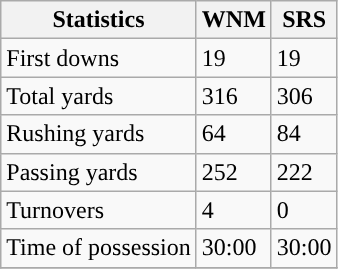<table class="wikitable" style="float: left;">
<tr>
<th>Statistics</th>
<th>WNM</th>
<th>SRS</th>
</tr>
<tr>
<td>First downs</td>
<td>19</td>
<td>19</td>
</tr>
<tr>
<td>Total yards</td>
<td>316</td>
<td>306</td>
</tr>
<tr>
<td>Rushing yards</td>
<td>64</td>
<td>84</td>
</tr>
<tr>
<td>Passing yards</td>
<td>252</td>
<td>222</td>
</tr>
<tr>
<td>Turnovers</td>
<td>4</td>
<td>0</td>
</tr>
<tr>
<td>Time of possession</td>
<td>30:00</td>
<td>30:00</td>
</tr>
<tr>
</tr>
</table>
